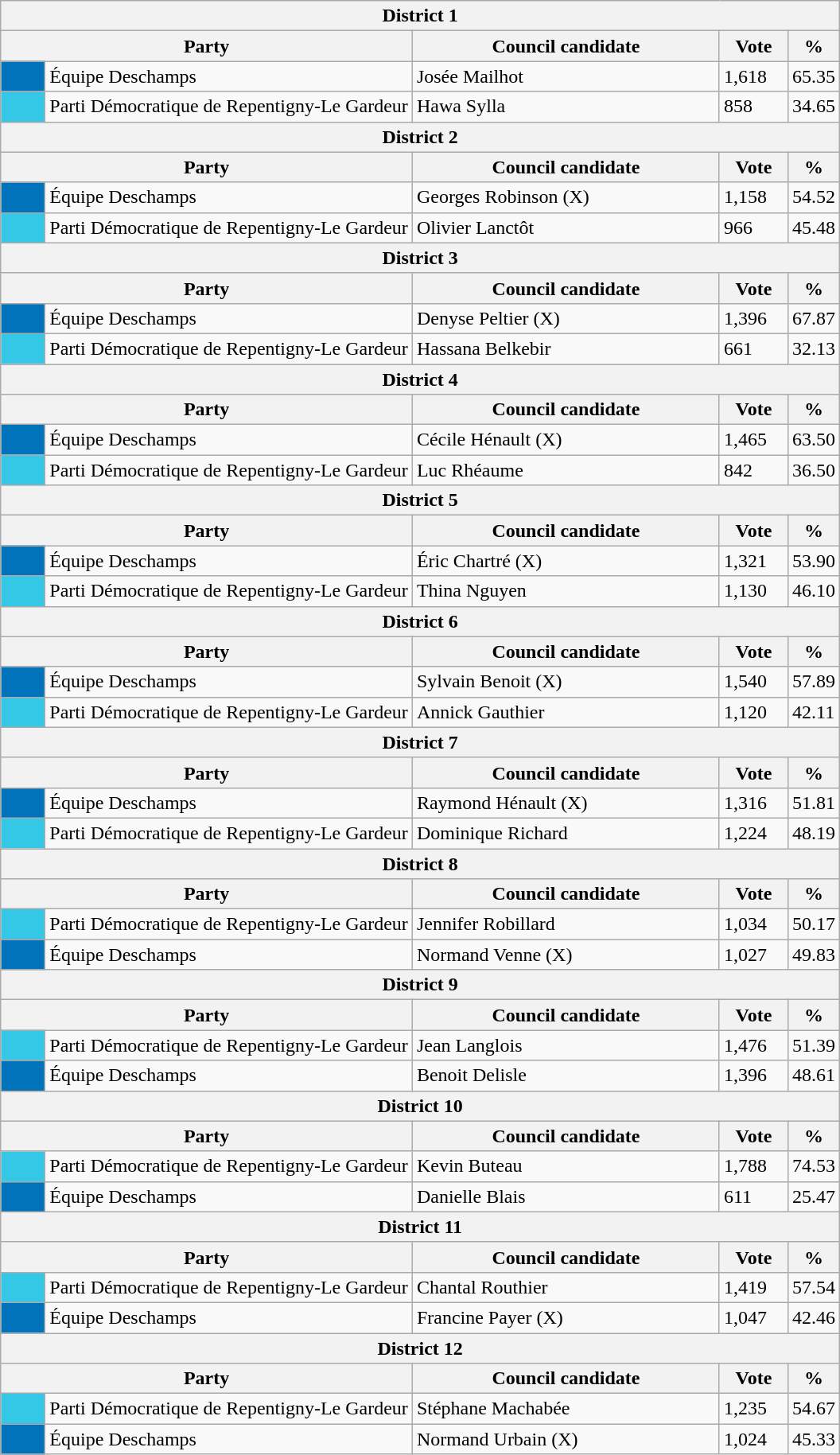<table class="wikitable">
<tr>
<th colspan="5">District 1</th>
</tr>
<tr>
<th bgcolor="#DDDDFF" width="230px" colspan="2">Party</th>
<th bgcolor="#DDDDFF" width="250px">Council candidate</th>
<th bgcolor="#DDDDFF" width="50px">Vote</th>
<th bgcolor="#DDDDFF" width="30px">%</th>
</tr>
<tr>
<td bgcolor=#0073BB width="30px"> </td>
<td>Équipe Deschamps</td>
<td>Josée Mailhot</td>
<td>1,618</td>
<td>65.35</td>
</tr>
<tr>
<td bgcolor=#35C7E6 width="30px"> </td>
<td>Parti Démocratique de Repentigny-Le Gardeur</td>
<td>Hawa Sylla</td>
<td>858</td>
<td>34.65</td>
</tr>
<tr>
<th colspan="5">District 2</th>
</tr>
<tr>
<th bgcolor="#DDDDFF" width="230px" colspan="2">Party</th>
<th bgcolor="#DDDDFF" width="250px">Council candidate</th>
<th bgcolor="#DDDDFF" width="50px">Vote</th>
<th bgcolor="#DDDDFF" width="30px">%</th>
</tr>
<tr>
<td bgcolor=#0073BB width="30px"> </td>
<td>Équipe Deschamps</td>
<td>Georges Robinson (X)</td>
<td>1,158</td>
<td>54.52</td>
</tr>
<tr>
<td bgcolor=#35C7E6 width="30px"> </td>
<td>Parti Démocratique de Repentigny-Le Gardeur</td>
<td>Olivier Lanctôt</td>
<td>966</td>
<td>45.48</td>
</tr>
<tr>
<th colspan="5">District 3</th>
</tr>
<tr>
<th bgcolor="#DDDDFF" width="230px" colspan="2">Party</th>
<th bgcolor="#DDDDFF" width="250px">Council candidate</th>
<th bgcolor="#DDDDFF" width="50px">Vote</th>
<th bgcolor="#DDDDFF" width="30px">%</th>
</tr>
<tr>
<td bgcolor=#0073BB width="30px"> </td>
<td>Équipe Deschamps</td>
<td>Denyse Peltier (X)</td>
<td>1,396</td>
<td>67.87</td>
</tr>
<tr>
<td bgcolor=#35C7E6 width="30px"> </td>
<td>Parti Démocratique de Repentigny-Le Gardeur</td>
<td>Hassana Belkebir</td>
<td>661</td>
<td>32.13</td>
</tr>
<tr>
<th colspan="5">District 4</th>
</tr>
<tr>
<th bgcolor="#DDDDFF" width="230px" colspan="2">Party</th>
<th bgcolor="#DDDDFF" width="250px">Council candidate</th>
<th bgcolor="#DDDDFF" width="50px">Vote</th>
<th bgcolor="#DDDDFF" width="30px">%</th>
</tr>
<tr>
<td bgcolor=#0073BB width="30px"> </td>
<td>Équipe Deschamps</td>
<td>Cécile Hénault (X)</td>
<td>1,465</td>
<td>63.50</td>
</tr>
<tr>
<td bgcolor=#35C7E6 width="30px"> </td>
<td>Parti Démocratique de Repentigny-Le Gardeur</td>
<td>Luc Rhéaume</td>
<td>842</td>
<td>36.50</td>
</tr>
<tr>
<th colspan="5">District 5</th>
</tr>
<tr>
<th bgcolor="#DDDDFF" width="230px" colspan="2">Party</th>
<th bgcolor="#DDDDFF" width="250px">Council candidate</th>
<th bgcolor="#DDDDFF" width="50px">Vote</th>
<th bgcolor="#DDDDFF" width="30px">%</th>
</tr>
<tr>
<td bgcolor=#0073BB width="30px"> </td>
<td>Équipe Deschamps</td>
<td>Éric Chartré (X)</td>
<td>1,321</td>
<td>53.90</td>
</tr>
<tr>
<td bgcolor=#35C7E6 width="30px"> </td>
<td>Parti Démocratique de Repentigny-Le Gardeur</td>
<td>Thina Nguyen</td>
<td>1,130</td>
<td>46.10</td>
</tr>
<tr>
<th colspan="5">District 6</th>
</tr>
<tr>
<th bgcolor="#DDDDFF" width="230px" colspan="2">Party</th>
<th bgcolor="#DDDDFF" width="250px">Council candidate</th>
<th bgcolor="#DDDDFF" width="50px">Vote</th>
<th bgcolor="#DDDDFF" width="30px">%</th>
</tr>
<tr>
<td bgcolor=#0073BB width="30px"> </td>
<td>Équipe Deschamps</td>
<td>Sylvain Benoit (X)</td>
<td>1,540</td>
<td>57.89</td>
</tr>
<tr>
<td bgcolor=#35C7E6 width="30px"> </td>
<td>Parti Démocratique de Repentigny-Le Gardeur</td>
<td>Annick Gauthier</td>
<td>1,120</td>
<td>42.11</td>
</tr>
<tr>
<th colspan="5">District 7</th>
</tr>
<tr>
<th bgcolor="#DDDDFF" width="230px" colspan="2">Party</th>
<th bgcolor="#DDDDFF" width="250px">Council candidate</th>
<th bgcolor="#DDDDFF" width="50px">Vote</th>
<th bgcolor="#DDDDFF" width="30px">%</th>
</tr>
<tr>
<td bgcolor=#0073BB width="30px"> </td>
<td>Équipe Deschamps</td>
<td>Raymond Hénault (X)</td>
<td>1,316</td>
<td>51.81</td>
</tr>
<tr>
<td bgcolor=#35C7E6 width="30px"> </td>
<td>Parti Démocratique de Repentigny-Le Gardeur</td>
<td>Dominique Richard</td>
<td>1,224</td>
<td>48.19</td>
</tr>
<tr>
<th colspan="5">District 8</th>
</tr>
<tr>
<th bgcolor="#DDDDFF" width="230px" colspan="2">Party</th>
<th bgcolor="#DDDDFF" width="250px">Council candidate</th>
<th bgcolor="#DDDDFF" width="50px">Vote</th>
<th bgcolor="#DDDDFF" width="30px">%</th>
</tr>
<tr>
<td bgcolor=#35C7E6 width="30px"> </td>
<td>Parti Démocratique de Repentigny-Le Gardeur</td>
<td>Jennifer Robillard</td>
<td>1,034</td>
<td>50.17</td>
</tr>
<tr>
<td bgcolor=#0073BB width="30px"> </td>
<td>Équipe Deschamps</td>
<td>Normand Venne (X)</td>
<td>1,027</td>
<td>49.83</td>
</tr>
<tr>
<th colspan="5">District 9</th>
</tr>
<tr>
<th bgcolor="#DDDDFF" width="230px" colspan="2">Party</th>
<th bgcolor="#DDDDFF" width="250px">Council candidate</th>
<th bgcolor="#DDDDFF" width="50px">Vote</th>
<th bgcolor="#DDDDFF" width="30px">%</th>
</tr>
<tr>
<td bgcolor=#35C7E6 width="30px"> </td>
<td>Parti Démocratique de Repentigny-Le Gardeur</td>
<td>Jean Langlois</td>
<td>1,476</td>
<td>51.39</td>
</tr>
<tr>
<td bgcolor=#0073BB width="30px"> </td>
<td>Équipe Deschamps</td>
<td>Benoit Delisle</td>
<td>1,396</td>
<td>48.61</td>
</tr>
<tr>
<th colspan="5">District 10</th>
</tr>
<tr>
<th bgcolor="#DDDDFF" width="230px" colspan="2">Party</th>
<th bgcolor="#DDDDFF" width="250px">Council candidate</th>
<th bgcolor="#DDDDFF" width="50px">Vote</th>
<th bgcolor="#DDDDFF" width="30px">%</th>
</tr>
<tr>
<td bgcolor=#35C7E6 width="30px"> </td>
<td>Parti Démocratique de Repentigny-Le Gardeur</td>
<td>Kevin Buteau</td>
<td>1,788</td>
<td>74.53</td>
</tr>
<tr>
<td bgcolor=#0073BB width="30px"> </td>
<td>Équipe Deschamps</td>
<td>Danielle Blais</td>
<td>611</td>
<td>25.47</td>
</tr>
<tr>
<th colspan="5">District 11</th>
</tr>
<tr>
<th bgcolor="#DDDDFF" width="230px" colspan="2">Party</th>
<th bgcolor="#DDDDFF" width="250px">Council candidate</th>
<th bgcolor="#DDDDFF" width="50px">Vote</th>
<th bgcolor="#DDDDFF" width="30px">%</th>
</tr>
<tr>
<td bgcolor=#35C7E6 width="30px"> </td>
<td>Parti Démocratique de Repentigny-Le Gardeur</td>
<td>Chantal Routhier</td>
<td>1,419</td>
<td>57.54</td>
</tr>
<tr>
<td bgcolor=#0073BB width="30px"> </td>
<td>Équipe Deschamps</td>
<td>Francine Payer (X)</td>
<td>1,047</td>
<td>42.46</td>
</tr>
<tr>
<th colspan="5">District 12</th>
</tr>
<tr>
<th bgcolor="#DDDDFF" width="230px" colspan="2">Party</th>
<th bgcolor="#DDDDFF" width="250px">Council candidate</th>
<th bgcolor="#DDDDFF" width="50px">Vote</th>
<th bgcolor="#DDDDFF" width="30px">%</th>
</tr>
<tr>
<td bgcolor=#35C7E6 width="30px"> </td>
<td>Parti Démocratique de Repentigny-Le Gardeur</td>
<td>Stéphane Machabée</td>
<td>1,235</td>
<td>54.67</td>
</tr>
<tr>
<td bgcolor=#0073BB width="30px"> </td>
<td>Équipe Deschamps</td>
<td>Normand Urbain (X)</td>
<td>1,024</td>
<td>45.33</td>
</tr>
</table>
